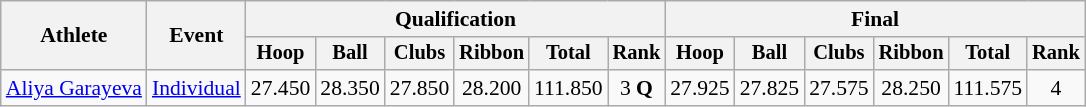<table class="wikitable" style="font-size:90%">
<tr>
<th rowspan="2">Athlete</th>
<th rowspan="2">Event</th>
<th colspan="6">Qualification</th>
<th colspan="6">Final</th>
</tr>
<tr style="font-size: 95%">
<th>Hoop</th>
<th>Ball</th>
<th>Clubs</th>
<th>Ribbon</th>
<th>Total</th>
<th>Rank</th>
<th>Hoop</th>
<th>Ball</th>
<th>Clubs</th>
<th>Ribbon</th>
<th>Total</th>
<th>Rank</th>
</tr>
<tr align=center>
<td align=left><a href='#'>Aliya Garayeva</a></td>
<td align=left><a href='#'>Individual</a></td>
<td>27.450</td>
<td>28.350</td>
<td>27.850</td>
<td>28.200</td>
<td>111.850</td>
<td>3 <strong>Q</strong></td>
<td>27.925</td>
<td>27.825</td>
<td>27.575</td>
<td>28.250</td>
<td>111.575</td>
<td>4</td>
</tr>
</table>
